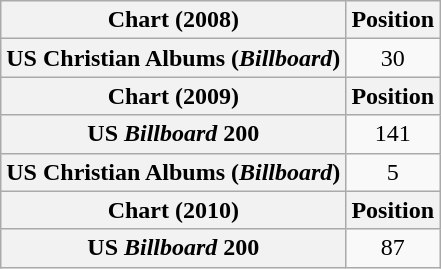<table class="wikitable plainrowheaders" style="text-align:center">
<tr>
<th scope="col">Chart (2008)</th>
<th scope="col">Position</th>
</tr>
<tr>
<th scope="row">US Christian Albums (<em>Billboard</em>)</th>
<td>30</td>
</tr>
<tr>
<th scope="col">Chart (2009)</th>
<th scope="col">Position</th>
</tr>
<tr>
<th scope="row">US <em>Billboard</em> 200</th>
<td>141</td>
</tr>
<tr>
<th scope="row">US Christian Albums (<em>Billboard</em>)</th>
<td>5</td>
</tr>
<tr>
<th scope="col">Chart (2010)</th>
<th scope="col">Position</th>
</tr>
<tr>
<th scope="row">US <em>Billboard</em> 200</th>
<td>87</td>
</tr>
</table>
